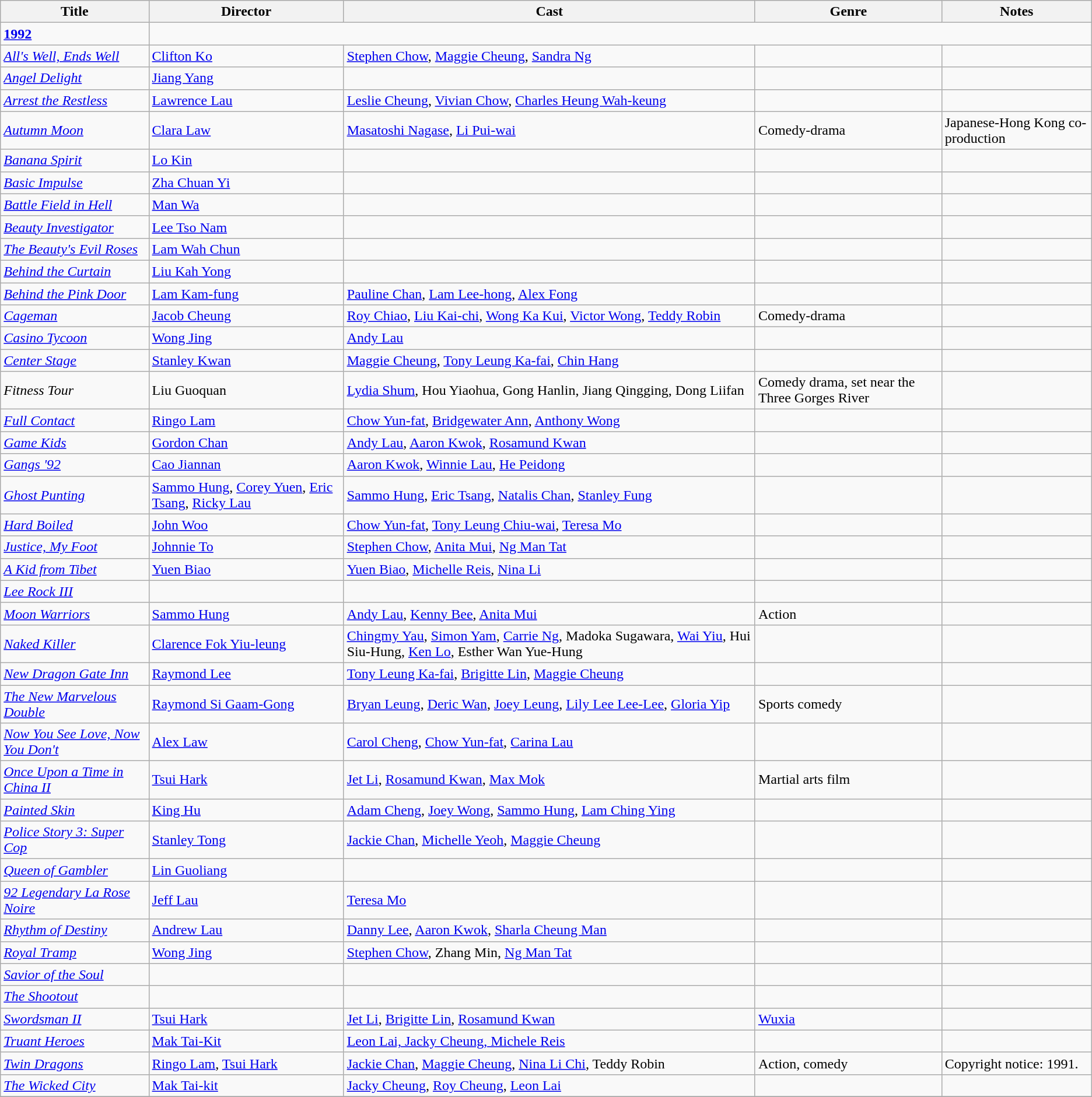<table class="wikitable">
<tr>
<th>Title</th>
<th>Director</th>
<th>Cast</th>
<th>Genre</th>
<th>Notes</th>
</tr>
<tr>
<td><strong><a href='#'>1992</a></strong></td>
</tr>
<tr>
<td><em><a href='#'>All's Well, Ends Well</a></em></td>
<td><a href='#'>Clifton Ko</a></td>
<td><a href='#'>Stephen Chow</a>, <a href='#'>Maggie Cheung</a>, <a href='#'>Sandra Ng</a></td>
<td></td>
<td></td>
</tr>
<tr>
<td><em><a href='#'>Angel Delight</a></em></td>
<td><a href='#'>Jiang Yang</a></td>
<td></td>
<td></td>
<td></td>
</tr>
<tr>
<td><em><a href='#'>Arrest the Restless</a></em></td>
<td><a href='#'>Lawrence Lau</a></td>
<td><a href='#'>Leslie Cheung</a>, <a href='#'>Vivian Chow</a>, <a href='#'>Charles Heung Wah-keung</a></td>
<td></td>
<td></td>
</tr>
<tr>
<td><em><a href='#'>Autumn Moon</a></em></td>
<td><a href='#'>Clara Law</a></td>
<td><a href='#'>Masatoshi Nagase</a>, <a href='#'>Li Pui-wai</a></td>
<td>Comedy-drama</td>
<td>Japanese-Hong Kong co-production</td>
</tr>
<tr>
<td><em><a href='#'>Banana Spirit</a></em></td>
<td><a href='#'>Lo Kin</a></td>
<td></td>
<td></td>
<td></td>
</tr>
<tr>
<td><em><a href='#'>Basic Impulse</a></em></td>
<td><a href='#'>Zha Chuan Yi</a></td>
<td></td>
<td></td>
<td></td>
</tr>
<tr>
<td><em><a href='#'>Battle Field in Hell</a></em></td>
<td><a href='#'>Man Wa</a></td>
<td></td>
<td></td>
<td></td>
</tr>
<tr>
<td><em><a href='#'>Beauty Investigator</a></em></td>
<td><a href='#'>Lee Tso Nam</a></td>
<td></td>
<td></td>
<td></td>
</tr>
<tr>
<td><em><a href='#'>The Beauty's Evil Roses</a></em></td>
<td><a href='#'>Lam Wah Chun</a></td>
<td></td>
<td></td>
<td></td>
</tr>
<tr>
<td><em><a href='#'>Behind the Curtain</a></em></td>
<td><a href='#'>Liu Kah Yong</a></td>
<td></td>
<td></td>
<td></td>
</tr>
<tr>
<td><em><a href='#'>Behind the Pink Door</a></em></td>
<td><a href='#'>Lam Kam-fung</a></td>
<td><a href='#'>Pauline Chan</a>, <a href='#'>Lam Lee-hong</a>, <a href='#'>Alex Fong</a></td>
<td></td>
<td></td>
</tr>
<tr>
<td><em><a href='#'>Cageman</a></em></td>
<td><a href='#'>Jacob Cheung</a></td>
<td><a href='#'>Roy Chiao</a>, <a href='#'>Liu Kai-chi</a>, <a href='#'>Wong Ka Kui</a>, <a href='#'>Victor Wong</a>, <a href='#'>Teddy Robin</a></td>
<td>Comedy-drama</td>
<td></td>
</tr>
<tr>
<td><em><a href='#'>Casino Tycoon</a></em></td>
<td><a href='#'>Wong Jing</a></td>
<td><a href='#'>Andy Lau</a></td>
<td></td>
<td></td>
</tr>
<tr>
<td><em><a href='#'>Center Stage</a></em></td>
<td><a href='#'>Stanley Kwan</a></td>
<td><a href='#'>Maggie Cheung</a>, <a href='#'>Tony Leung Ka-fai</a>, <a href='#'>Chin Hang</a></td>
<td></td>
<td></td>
</tr>
<tr>
<td><em>Fitness Tour </em></td>
<td>Liu Guoquan</td>
<td><a href='#'>Lydia Shum</a>, Hou Yiaohua, Gong Hanlin, Jiang Qingging, Dong Liifan</td>
<td>Comedy drama, set near the Three Gorges River</td>
<td></td>
</tr>
<tr>
<td><em><a href='#'>Full Contact</a></em></td>
<td><a href='#'>Ringo Lam</a></td>
<td><a href='#'>Chow Yun-fat</a>, <a href='#'>Bridgewater Ann</a>, <a href='#'>Anthony Wong</a></td>
<td></td>
<td></td>
</tr>
<tr>
<td><em><a href='#'>Game Kids</a></em></td>
<td><a href='#'>Gordon Chan</a></td>
<td><a href='#'>Andy Lau</a>, <a href='#'>Aaron Kwok</a>, <a href='#'>Rosamund Kwan</a></td>
<td></td>
<td></td>
</tr>
<tr>
<td><em><a href='#'>Gangs '92</a></em></td>
<td><a href='#'>Cao Jiannan</a></td>
<td><a href='#'>Aaron Kwok</a>, <a href='#'>Winnie Lau</a>, <a href='#'>He Peidong</a></td>
<td></td>
<td></td>
</tr>
<tr>
<td><em><a href='#'>Ghost Punting</a></em></td>
<td><a href='#'>Sammo Hung</a>, <a href='#'>Corey Yuen</a>, <a href='#'>Eric Tsang</a>, <a href='#'>Ricky Lau</a></td>
<td><a href='#'>Sammo Hung</a>, <a href='#'>Eric Tsang</a>, <a href='#'>Natalis Chan</a>, <a href='#'>Stanley Fung</a></td>
<td></td>
<td></td>
</tr>
<tr>
<td><em><a href='#'>Hard Boiled</a></em></td>
<td><a href='#'>John Woo</a></td>
<td><a href='#'>Chow Yun-fat</a>, <a href='#'>Tony Leung Chiu-wai</a>, <a href='#'>Teresa Mo</a></td>
<td></td>
<td></td>
</tr>
<tr>
<td><em><a href='#'>Justice, My Foot</a></em></td>
<td><a href='#'>Johnnie To</a></td>
<td><a href='#'>Stephen Chow</a>, <a href='#'>Anita Mui</a>, <a href='#'>Ng Man Tat</a></td>
<td></td>
<td></td>
</tr>
<tr>
<td><em><a href='#'>A Kid from Tibet</a></em></td>
<td><a href='#'>Yuen Biao</a></td>
<td><a href='#'>Yuen Biao</a>, <a href='#'>Michelle Reis</a>, <a href='#'>Nina Li</a></td>
<td></td>
<td></td>
</tr>
<tr>
<td><em><a href='#'>Lee Rock III</a></em></td>
<td></td>
<td></td>
<td></td>
<td></td>
</tr>
<tr>
<td><em><a href='#'>Moon Warriors</a></em></td>
<td><a href='#'>Sammo Hung</a></td>
<td><a href='#'>Andy Lau</a>, <a href='#'>Kenny Bee</a>, <a href='#'>Anita Mui</a></td>
<td>Action</td>
<td></td>
</tr>
<tr>
<td><em><a href='#'>Naked Killer</a></em></td>
<td><a href='#'>Clarence Fok Yiu-leung</a></td>
<td><a href='#'>Chingmy Yau</a>, <a href='#'>Simon Yam</a>, <a href='#'>Carrie Ng</a>, Madoka Sugawara, <a href='#'>Wai Yiu</a>, Hui Siu-Hung, <a href='#'>Ken Lo</a>, Esther Wan Yue-Hung</td>
<td></td>
<td></td>
</tr>
<tr>
<td><em><a href='#'>New Dragon Gate Inn</a></em></td>
<td><a href='#'>Raymond Lee</a></td>
<td><a href='#'>Tony Leung Ka-fai</a>, <a href='#'>Brigitte Lin</a>, <a href='#'>Maggie Cheung</a></td>
<td></td>
<td></td>
</tr>
<tr>
<td><em><a href='#'>The New Marvelous Double</a></em></td>
<td><a href='#'>Raymond Si Gaam-Gong</a></td>
<td><a href='#'>Bryan Leung</a>, <a href='#'>Deric Wan</a>, <a href='#'>Joey Leung</a>, <a href='#'>Lily Lee Lee-Lee</a>, <a href='#'>Gloria Yip</a></td>
<td>Sports comedy</td>
<td></td>
</tr>
<tr>
<td><em><a href='#'>Now You See Love, Now You Don't</a></em></td>
<td><a href='#'>Alex Law</a></td>
<td><a href='#'>Carol Cheng</a>, <a href='#'>Chow Yun-fat</a>, <a href='#'>Carina Lau</a></td>
<td></td>
<td></td>
</tr>
<tr>
<td><em><a href='#'>Once Upon a Time in China II</a></em></td>
<td><a href='#'>Tsui Hark</a></td>
<td><a href='#'>Jet Li</a>, <a href='#'>Rosamund Kwan</a>, <a href='#'>Max Mok</a></td>
<td>Martial arts film</td>
<td></td>
</tr>
<tr>
<td><em><a href='#'>Painted Skin</a></em></td>
<td><a href='#'>King Hu</a></td>
<td><a href='#'>Adam Cheng</a>, <a href='#'>Joey Wong</a>, <a href='#'>Sammo Hung</a>, <a href='#'>Lam Ching Ying</a></td>
<td></td>
<td></td>
</tr>
<tr>
<td><em><a href='#'>Police Story 3: Super Cop</a></em></td>
<td><a href='#'>Stanley Tong</a></td>
<td><a href='#'>Jackie Chan</a>, <a href='#'>Michelle Yeoh</a>, <a href='#'>Maggie Cheung</a></td>
<td></td>
<td></td>
</tr>
<tr>
<td><em><a href='#'>Queen of Gambler</a></em></td>
<td><a href='#'>Lin Guoliang</a></td>
<td></td>
<td></td>
<td></td>
</tr>
<tr>
<td><em><a href='#'>92 Legendary La Rose Noire</a></em></td>
<td><a href='#'>Jeff Lau</a></td>
<td><a href='#'>Teresa Mo</a></td>
<td></td>
<td></td>
</tr>
<tr>
<td><em><a href='#'>Rhythm of Destiny</a></em></td>
<td><a href='#'>Andrew Lau</a></td>
<td><a href='#'>Danny Lee</a>, <a href='#'>Aaron Kwok</a>, <a href='#'>Sharla Cheung Man</a></td>
<td></td>
<td></td>
</tr>
<tr>
<td><em><a href='#'>Royal Tramp</a></em></td>
<td><a href='#'>Wong Jing</a></td>
<td><a href='#'>Stephen Chow</a>, Zhang Min, <a href='#'>Ng Man Tat</a></td>
<td></td>
<td></td>
</tr>
<tr>
<td><em><a href='#'>Savior of the Soul</a></em></td>
<td></td>
<td></td>
<td></td>
<td></td>
</tr>
<tr>
<td><em><a href='#'>The Shootout</a></em></td>
<td></td>
<td></td>
<td></td>
<td></td>
</tr>
<tr>
<td><em><a href='#'>Swordsman II</a></em></td>
<td><a href='#'>Tsui Hark</a></td>
<td><a href='#'>Jet Li</a>, <a href='#'>Brigitte Lin</a>, <a href='#'>Rosamund Kwan</a></td>
<td><a href='#'>Wuxia</a></td>
<td></td>
</tr>
<tr>
<td><em><a href='#'>Truant Heroes</a></em></td>
<td><a href='#'>Mak Tai-Kit</a></td>
<td><a href='#'>Leon Lai, Jacky Cheung, Michele Reis</a></td>
<td></td>
<td></td>
</tr>
<tr>
<td><em><a href='#'>Twin Dragons</a></em></td>
<td><a href='#'>Ringo Lam</a>, <a href='#'>Tsui Hark</a></td>
<td><a href='#'>Jackie Chan</a>, <a href='#'>Maggie Cheung</a>, <a href='#'>Nina Li Chi</a>, Teddy Robin</td>
<td>Action, comedy</td>
<td> Copyright notice: 1991.</td>
</tr>
<tr>
<td><em><a href='#'>The Wicked City</a></em></td>
<td><a href='#'>Mak Tai-kit</a></td>
<td><a href='#'>Jacky Cheung</a>, <a href='#'>Roy Cheung</a>, <a href='#'>Leon Lai</a></td>
<td></td>
<td></td>
</tr>
<tr>
</tr>
</table>
